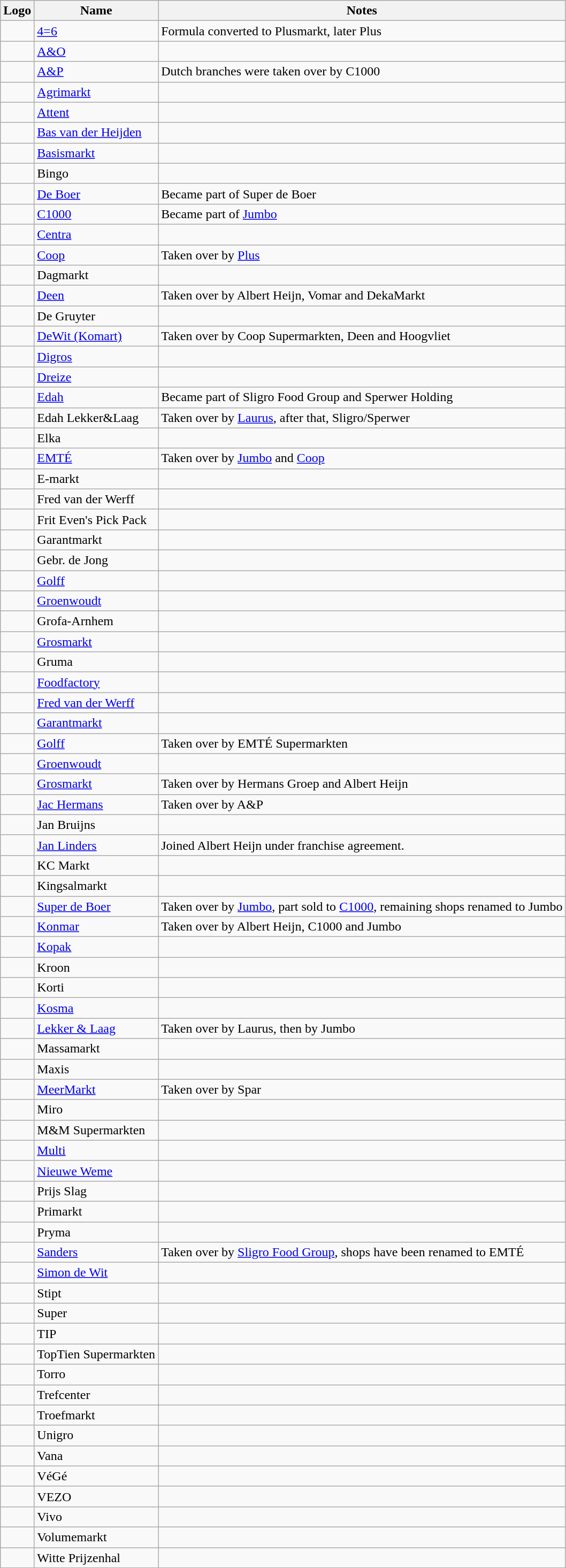<table class="wikitable">
<tr>
<th>Logo</th>
<th>Name</th>
<th>Notes</th>
</tr>
<tr>
<td></td>
<td><a href='#'>4=6</a></td>
<td>Formula converted to Plusmarkt, later Plus</td>
</tr>
<tr>
<td></td>
<td><a href='#'>A&O</a></td>
<td></td>
</tr>
<tr>
<td></td>
<td><a href='#'>A&P</a></td>
<td>Dutch branches were taken over by C1000</td>
</tr>
<tr>
<td></td>
<td><a href='#'>Agrimarkt</a></td>
<td></td>
</tr>
<tr>
<td></td>
<td><a href='#'>Attent</a></td>
<td></td>
</tr>
<tr>
<td></td>
<td><a href='#'>Bas van der Heijden</a></td>
<td></td>
</tr>
<tr>
<td></td>
<td><a href='#'>Basismarkt</a></td>
<td></td>
</tr>
<tr>
<td></td>
<td>Bingo</td>
<td></td>
</tr>
<tr>
<td></td>
<td><a href='#'>De Boer</a></td>
<td>Became part of Super de Boer</td>
</tr>
<tr>
<td></td>
<td><a href='#'>C1000</a></td>
<td>Became part of <a href='#'>Jumbo</a></td>
</tr>
<tr>
<td></td>
<td><a href='#'>Centra</a></td>
<td></td>
</tr>
<tr>
<td></td>
<td><a href='#'>Coop</a></td>
<td>Taken over by <a href='#'>Plus</a></td>
</tr>
<tr>
<td></td>
<td>Dagmarkt</td>
<td></td>
</tr>
<tr>
<td></td>
<td><a href='#'>Deen</a></td>
<td>Taken over by Albert Heijn, Vomar and DekaMarkt</td>
</tr>
<tr>
<td></td>
<td>De Gruyter</td>
<td></td>
</tr>
<tr>
<td></td>
<td><a href='#'>DeWit (Komart)</a></td>
<td>Taken over by Coop Supermarkten, Deen and Hoogvliet</td>
</tr>
<tr>
<td></td>
<td><a href='#'>Digros</a></td>
<td></td>
</tr>
<tr>
<td></td>
<td><a href='#'>Dreize</a></td>
<td></td>
</tr>
<tr>
<td></td>
<td><a href='#'>Edah</a></td>
<td>Became part of Sligro Food Group and Sperwer Holding</td>
</tr>
<tr>
<td></td>
<td>Edah Lekker&Laag</td>
<td>Taken over by <a href='#'>Laurus</a>, after that, Sligro/Sperwer</td>
</tr>
<tr>
<td></td>
<td>Elka</td>
<td></td>
</tr>
<tr>
<td></td>
<td><a href='#'>EMTÉ</a></td>
<td>Taken over by <a href='#'>Jumbo</a> and <a href='#'>Coop</a></td>
</tr>
<tr>
<td></td>
<td>E-markt</td>
<td></td>
</tr>
<tr>
<td></td>
<td>Fred van der Werff</td>
<td></td>
</tr>
<tr>
<td></td>
<td>Frit Even's Pick Pack</td>
<td></td>
</tr>
<tr>
<td></td>
<td>Garantmarkt</td>
<td></td>
</tr>
<tr>
<td></td>
<td>Gebr. de Jong</td>
<td></td>
</tr>
<tr>
<td></td>
<td><a href='#'>Golff</a></td>
<td></td>
</tr>
<tr>
<td></td>
<td><a href='#'>Groenwoudt</a></td>
<td></td>
</tr>
<tr>
<td></td>
<td>Grofa-Arnhem</td>
<td></td>
</tr>
<tr>
<td></td>
<td><a href='#'>Grosmarkt</a></td>
<td></td>
</tr>
<tr>
<td></td>
<td>Gruma</td>
<td></td>
</tr>
<tr>
<td></td>
<td><a href='#'>Foodfactory</a></td>
<td></td>
</tr>
<tr>
<td></td>
<td><a href='#'>Fred van der Werff</a></td>
<td></td>
</tr>
<tr>
<td></td>
<td><a href='#'>Garantmarkt</a></td>
<td></td>
</tr>
<tr>
<td></td>
<td><a href='#'>Golff</a></td>
<td>Taken over by EMTÉ Supermarkten</td>
</tr>
<tr>
<td></td>
<td><a href='#'>Groenwoudt</a></td>
<td></td>
</tr>
<tr>
<td></td>
<td><a href='#'>Grosmarkt</a></td>
<td>Taken over by Hermans Groep and Albert Heijn</td>
</tr>
<tr>
<td></td>
<td><a href='#'>Jac Hermans</a></td>
<td>Taken over by A&P</td>
</tr>
<tr>
<td></td>
<td>Jan Bruijns</td>
<td></td>
</tr>
<tr>
<td></td>
<td><a href='#'>Jan Linders</a></td>
<td>Joined Albert Heijn under franchise agreement.</td>
</tr>
<tr>
<td></td>
<td>KC Markt</td>
<td></td>
</tr>
<tr>
<td></td>
<td>Kingsalmarkt</td>
<td></td>
</tr>
<tr>
<td></td>
<td><a href='#'>Super de Boer</a></td>
<td>Taken over by <a href='#'>Jumbo</a>, part sold to <a href='#'>C1000</a>, remaining shops renamed to Jumbo</td>
</tr>
<tr>
<td></td>
<td><a href='#'>Konmar</a></td>
<td>Taken over by Albert Heijn, C1000 and Jumbo</td>
</tr>
<tr>
<td></td>
<td><a href='#'>Kopak</a></td>
<td></td>
</tr>
<tr>
<td></td>
<td>Kroon</td>
<td></td>
</tr>
<tr>
<td></td>
<td>Korti</td>
<td></td>
</tr>
<tr>
<td></td>
<td><a href='#'>Kosma</a></td>
<td></td>
</tr>
<tr>
<td></td>
<td><a href='#'>Lekker & Laag</a></td>
<td>Taken over by Laurus, then by Jumbo</td>
</tr>
<tr>
<td></td>
<td>Massamarkt</td>
<td></td>
</tr>
<tr>
<td></td>
<td>Maxis</td>
<td></td>
</tr>
<tr>
<td></td>
<td><a href='#'>MeerMarkt</a></td>
<td>Taken over by Spar</td>
</tr>
<tr>
<td></td>
<td>Miro</td>
<td></td>
</tr>
<tr>
<td></td>
<td>M&M Supermarkten</td>
<td></td>
</tr>
<tr>
<td></td>
<td><a href='#'>Multi</a></td>
<td></td>
</tr>
<tr>
<td></td>
<td><a href='#'>Nieuwe Weme</a></td>
<td></td>
</tr>
<tr>
<td></td>
<td>Prijs Slag</td>
<td></td>
</tr>
<tr>
<td></td>
<td>Primarkt</td>
<td></td>
</tr>
<tr>
<td></td>
<td>Pryma</td>
<td></td>
</tr>
<tr>
<td></td>
<td><a href='#'>Sanders</a></td>
<td>Taken over by <a href='#'>Sligro Food Group</a>, shops have been renamed to EMTÉ</td>
</tr>
<tr>
<td></td>
<td><a href='#'>Simon de Wit</a></td>
<td></td>
</tr>
<tr>
<td></td>
<td>Stipt</td>
<td></td>
</tr>
<tr>
<td></td>
<td>Super</td>
<td></td>
</tr>
<tr>
<td></td>
<td>TIP</td>
<td></td>
</tr>
<tr>
<td></td>
<td>TopTien Supermarkten</td>
<td></td>
</tr>
<tr>
<td></td>
<td>Torro</td>
<td></td>
</tr>
<tr>
<td></td>
<td>Trefcenter</td>
<td></td>
</tr>
<tr>
<td></td>
<td>Troefmarkt</td>
<td></td>
</tr>
<tr>
<td></td>
<td>Unigro</td>
<td></td>
</tr>
<tr>
<td></td>
<td>Vana</td>
<td></td>
</tr>
<tr>
<td></td>
<td>VéGé</td>
<td></td>
</tr>
<tr>
<td></td>
<td>VEZO</td>
<td></td>
</tr>
<tr>
<td></td>
<td>Vivo</td>
<td></td>
</tr>
<tr>
<td></td>
<td>Volumemarkt</td>
<td></td>
</tr>
<tr>
<td></td>
<td>Witte Prijzenhal</td>
<td></td>
</tr>
</table>
